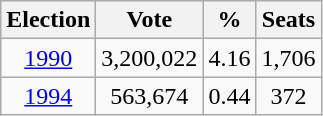<table class="wikitable" style=text-align:center>
<tr>
<th>Election</th>
<th>Vote</th>
<th>%</th>
<th>Seats</th>
</tr>
<tr>
<td><a href='#'>1990</a></td>
<td>3,200,022</td>
<td>4.16</td>
<td>1,706</td>
</tr>
<tr>
<td><a href='#'>1994</a></td>
<td>563,674</td>
<td>0.44</td>
<td>372</td>
</tr>
</table>
